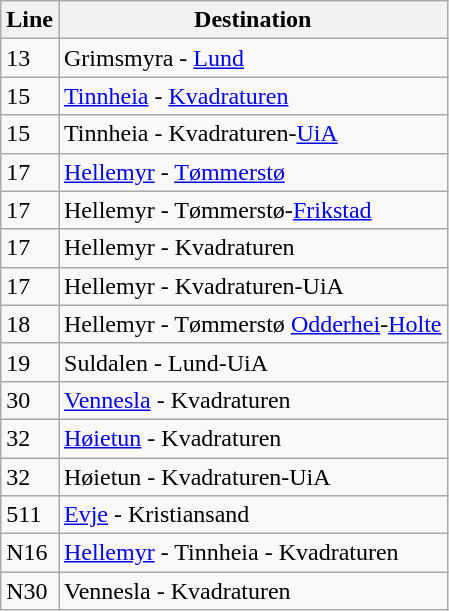<table class="wikitable sortable">
<tr>
<th>Line</th>
<th>Destination</th>
</tr>
<tr>
<td>13</td>
<td>Grimsmyra - <a href='#'>Lund</a></td>
</tr>
<tr>
<td>15</td>
<td><a href='#'>Tinnheia</a> - <a href='#'>Kvadraturen</a></td>
</tr>
<tr>
<td>15</td>
<td>Tinnheia - Kvadraturen-<a href='#'>UiA</a></td>
</tr>
<tr>
<td>17</td>
<td><a href='#'>Hellemyr</a> - <a href='#'>Tømmerstø</a></td>
</tr>
<tr>
<td>17</td>
<td>Hellemyr - Tømmerstø-<a href='#'>Frikstad</a></td>
</tr>
<tr>
<td>17</td>
<td>Hellemyr - Kvadraturen</td>
</tr>
<tr>
<td>17</td>
<td>Hellemyr - Kvadraturen-UiA</td>
</tr>
<tr>
<td>18</td>
<td>Hellemyr - Tømmerstø <a href='#'>Odderhei</a>-<a href='#'>Holte</a></td>
</tr>
<tr>
<td>19</td>
<td>Suldalen - Lund-UiA</td>
</tr>
<tr>
<td>30</td>
<td><a href='#'>Vennesla</a> - Kvadraturen</td>
</tr>
<tr>
<td>32</td>
<td><a href='#'>Høietun</a> - Kvadraturen</td>
</tr>
<tr>
<td>32</td>
<td>Høietun - Kvadraturen-UiA</td>
</tr>
<tr>
<td>511</td>
<td><a href='#'>Evje</a> - Kristiansand</td>
</tr>
<tr>
<td>N16</td>
<td><a href='#'>Hellemyr</a> - Tinnheia - Kvadraturen</td>
</tr>
<tr>
<td>N30</td>
<td>Vennesla - Kvadraturen</td>
</tr>
</table>
